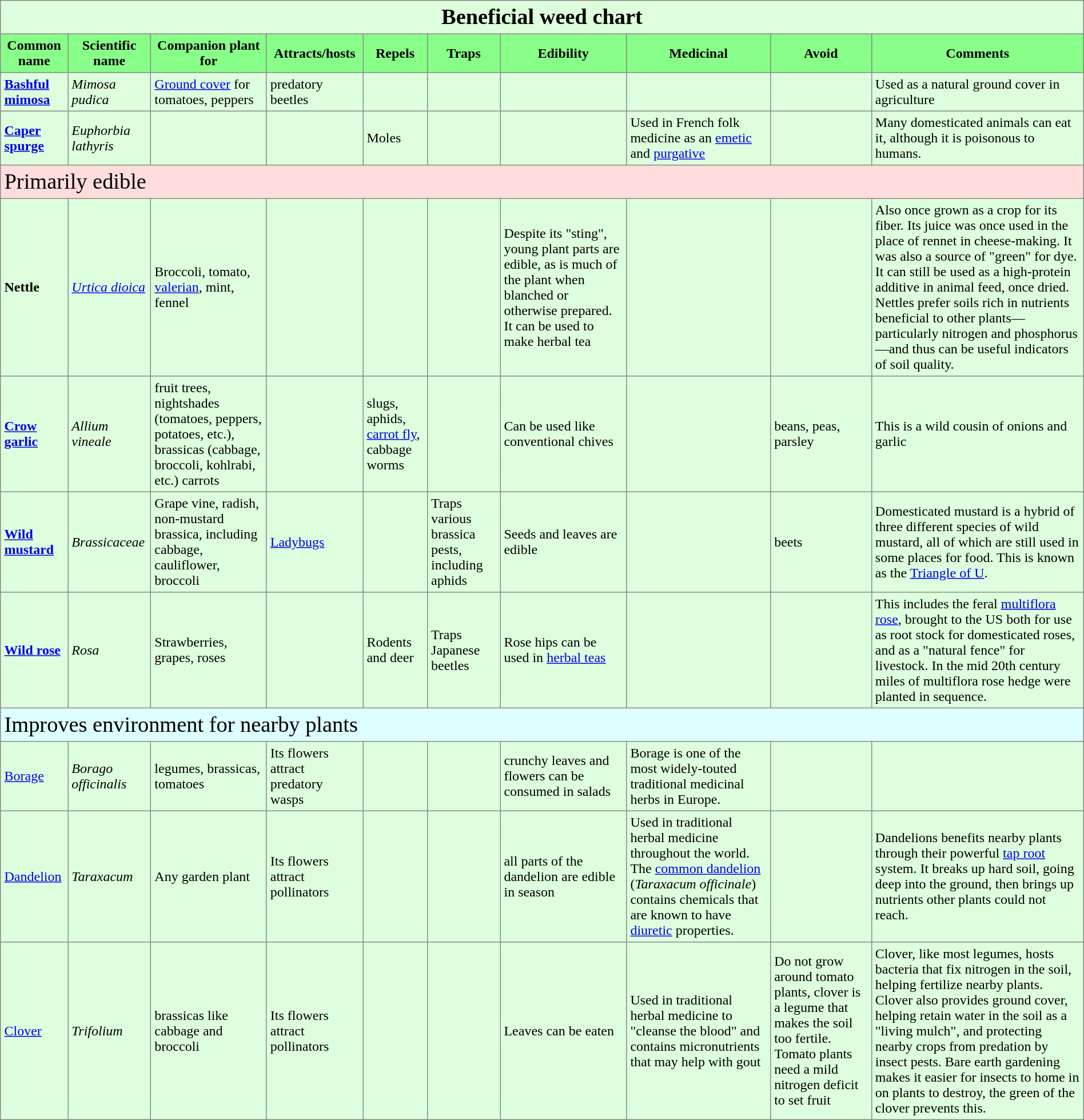<table border="1" style="border:1px solid #888; background:#dfd; border-collapse:collapse;" cellpadding="4px" cellspacing="0">
<tr>
<th colspan="10" style="font-size:160%;">Beneficial weed chart</th>
</tr>
<tr style="background:#8f8;">
<th>Common name</th>
<th>Scientific name</th>
<th>Companion plant for</th>
<th>Attracts/hosts</th>
<th>Repels</th>
<th>Traps</th>
<th>Edibility</th>
<th>Medicinal</th>
<th>Avoid</th>
<th>Comments</th>
</tr>
<tr>
<td><strong><a href='#'>Bashful mimosa</a></strong></td>
<td><em>Mimosa pudica</em></td>
<td><a href='#'>Ground cover</a> for tomatoes, peppers</td>
<td>predatory beetles</td>
<td></td>
<td></td>
<td></td>
<td></td>
<td></td>
<td>Used as a natural ground cover in agriculture</td>
</tr>
<tr>
<td><strong><a href='#'>Caper spurge</a></strong></td>
<td><em>Euphorbia lathyris</em></td>
<td></td>
<td></td>
<td>Moles</td>
<td></td>
<td></td>
<td>Used in French folk medicine as an <a href='#'>emetic</a> and <a href='#'>purgative</a></td>
<td></td>
<td>Many domesticated animals can eat it, although it is poisonous to humans.</td>
</tr>
<tr>
<td colspan="10" style="font-size:160%;background:#fdd;">Primarily edible</td>
</tr>
<tr>
<td><strong>Nettle</strong></td>
<td><em><a href='#'>Urtica dioica</a></em></td>
<td>Broccoli, tomato, <a href='#'>valerian</a>, mint, fennel</td>
<td></td>
<td></td>
<td></td>
<td>Despite its "sting", young plant parts are edible, as is much of the plant when blanched or otherwise prepared. It can be used to make herbal tea</td>
<td></td>
<td></td>
<td>Also once grown as a crop for its fiber. Its juice was once used in the place of rennet in cheese-making. It was also a source of "green" for dye. It can still be used as a high-protein additive in animal feed, once dried. Nettles prefer soils rich in nutrients beneficial to other plants—particularly nitrogen and phosphorus—and thus can be useful indicators of soil quality.</td>
</tr>
<tr>
<td><strong><a href='#'>Crow garlic</a></strong></td>
<td><em>Allium vineale</em></td>
<td>fruit trees, nightshades (tomatoes, peppers, potatoes, etc.), brassicas (cabbage, broccoli, kohlrabi, etc.) carrots</td>
<td></td>
<td>slugs, aphids, <a href='#'>carrot fly</a>, cabbage worms</td>
<td></td>
<td>Can be used like conventional chives</td>
<td></td>
<td>beans, peas, parsley</td>
<td>This is a wild cousin of onions and garlic</td>
</tr>
<tr>
<td><strong><a href='#'>Wild mustard</a></strong></td>
<td><em>Brassicaceae</em></td>
<td>Grape vine, radish, non-mustard brassica, including cabbage, cauliflower, broccoli</td>
<td><a href='#'>Ladybugs</a></td>
<td></td>
<td>Traps various brassica pests, including aphids</td>
<td>Seeds and leaves are edible</td>
<td></td>
<td>beets</td>
<td>Domesticated mustard is a hybrid of three different species of wild mustard, all of which are still used in some places for food. This is known as the <a href='#'>Triangle of U</a>.</td>
</tr>
<tr>
<td><strong><a href='#'>Wild rose</a></strong></td>
<td><em>Rosa</em></td>
<td>Strawberries, grapes, roses</td>
<td></td>
<td>Rodents and deer</td>
<td>Traps Japanese beetles</td>
<td>Rose hips can be used in <a href='#'>herbal teas</a></td>
<td></td>
<td></td>
<td>This includes the feral <a href='#'>multiflora rose</a>, brought to the US  both for use as root stock for domesticated roses, and as a "natural fence" for livestock. In the mid 20th century miles of multiflora rose hedge were planted in sequence.</td>
</tr>
<tr>
<td colspan="10" style="font-size:160%;background:#dff;">Improves environment for nearby plants</td>
</tr>
<tr>
<td><a href='#'>Borage</a></td>
<td><em>Borago officinalis</em></td>
<td>legumes, brassicas, tomatoes</td>
<td>Its flowers attract predatory wasps</td>
<td></td>
<td></td>
<td>crunchy leaves and flowers can be consumed in salads</td>
<td>Borage is one of the most widely-touted traditional medicinal herbs in Europe.</td>
<td></td>
<td></td>
</tr>
<tr>
<td><a href='#'>Dandelion</a></td>
<td><em>Taraxacum</em></td>
<td>Any garden plant</td>
<td>Its flowers attract pollinators</td>
<td></td>
<td></td>
<td>all parts of the dandelion are edible in season</td>
<td>Used in traditional herbal medicine throughout the world. The <a href='#'>common dandelion</a> (<em>Taraxacum officinale</em>) contains chemicals that are known to have <a href='#'>diuretic</a> properties.</td>
<td></td>
<td>Dandelions benefits nearby plants through their powerful <a href='#'>tap root</a> system. It breaks up hard soil, going deep into the ground, then brings up nutrients other plants could not reach.</td>
</tr>
<tr>
<td><a href='#'>Clover</a></td>
<td><em>Trifolium</em></td>
<td>brassicas like cabbage and broccoli</td>
<td>Its flowers attract pollinators</td>
<td></td>
<td></td>
<td>Leaves can be eaten</td>
<td>Used in traditional herbal medicine to "cleanse the blood" and contains micronutrients that may help with gout</td>
<td>Do not grow around tomato plants, clover is a legume that makes the soil too fertile. Tomato plants need a mild nitrogen deficit to set fruit</td>
<td>Clover, like most legumes, hosts bacteria that fix nitrogen in the soil, helping fertilize nearby plants. Clover also provides ground cover, helping retain water in the soil as a "living mulch", and protecting nearby crops from predation by insect pests. Bare earth gardening makes it easier for insects to home in on plants to destroy, the green of the clover prevents this.</td>
</tr>
</table>
